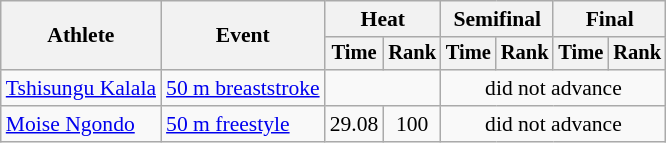<table class=wikitable style="font-size:90%">
<tr>
<th rowspan="2">Athlete</th>
<th rowspan="2">Event</th>
<th colspan="2">Heat</th>
<th colspan="2">Semifinal</th>
<th colspan="2">Final</th>
</tr>
<tr style="font-size:95%">
<th>Time</th>
<th>Rank</th>
<th>Time</th>
<th>Rank</th>
<th>Time</th>
<th>Rank</th>
</tr>
<tr align=center>
<td align=left><a href='#'>Tshisungu Kalala</a></td>
<td align=left><a href='#'>50 m breaststroke</a></td>
<td colspan=2></td>
<td colspan=4>did not advance</td>
</tr>
<tr align=center>
<td align=left><a href='#'>Moise Ngondo</a></td>
<td align=left><a href='#'>50 m freestyle</a></td>
<td>29.08</td>
<td>100</td>
<td colspan=4>did not advance</td>
</tr>
</table>
